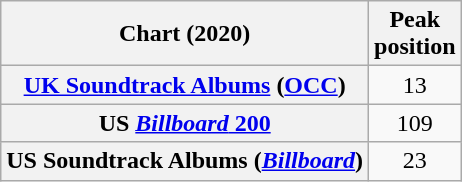<table class="wikitable plainrowheaders" style="text-align:center">
<tr>
<th scope="col">Chart (2020)</th>
<th scope="col">Peak<br>position</th>
</tr>
<tr>
<th scope="row"><a href='#'>UK Soundtrack Albums</a> (<a href='#'>OCC</a>)</th>
<td>13</td>
</tr>
<tr>
<th scope="row">US <a href='#'><em>Billboard</em> 200</a></th>
<td>109</td>
</tr>
<tr>
<th scope="row">US Soundtrack Albums (<a href='#'><em>Billboard</em></a>)</th>
<td>23</td>
</tr>
</table>
